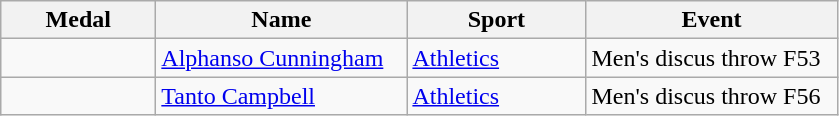<table class="wikitable">
<tr>
<th style="width:6em">Medal</th>
<th style="width:10em">Name</th>
<th style="width:7em">Sport</th>
<th style="width:10em">Event</th>
</tr>
<tr>
<td></td>
<td><a href='#'>Alphanso Cunningham</a></td>
<td><a href='#'>Athletics</a></td>
<td>Men's discus throw F53</td>
</tr>
<tr>
<td></td>
<td><a href='#'>Tanto Campbell</a></td>
<td><a href='#'>Athletics</a></td>
<td>Men's discus throw F56</td>
</tr>
</table>
